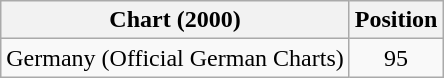<table class="wikitable sortable plainrowheaders" style="text-align:center">
<tr>
<th scope="col">Chart (2000)</th>
<th scope="col">Position</th>
</tr>
<tr>
<td align="left">Germany (Official German Charts)</td>
<td align="center">95</td>
</tr>
</table>
